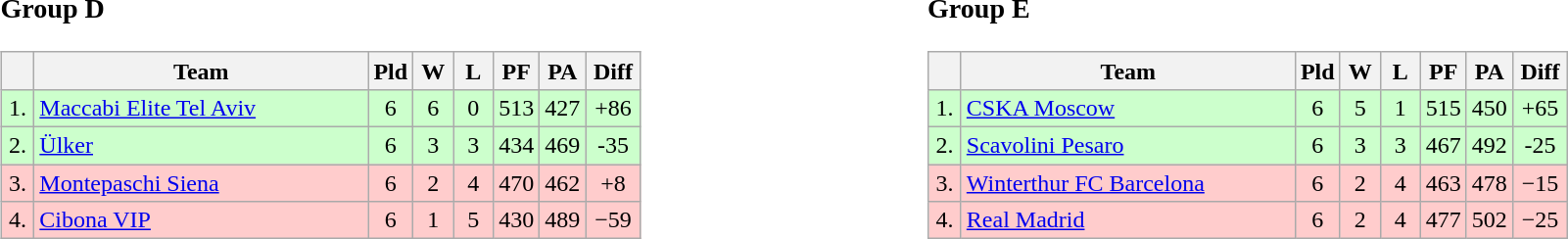<table>
<tr>
<td style="vertical-align:top; width:33%;"><br><h3>Group D</h3><table class=wikitable style="text-align:center">
<tr>
<th width=15></th>
<th width=220>Team</th>
<th width=20>Pld</th>
<th width=20>W</th>
<th width=20>L</th>
<th width=20>PF</th>
<th width=20>PA</th>
<th width=30>Diff</th>
</tr>
<tr bgcolor=ccffcc>
<td>1.</td>
<td align=left> <a href='#'>Maccabi Elite Tel Aviv</a></td>
<td>6</td>
<td>6</td>
<td>0</td>
<td>513</td>
<td>427</td>
<td>+86</td>
</tr>
<tr bgcolor=ccffcc>
<td>2.</td>
<td align=left> <a href='#'>Ülker</a></td>
<td>6</td>
<td>3</td>
<td>3</td>
<td>434</td>
<td>469</td>
<td>-35</td>
</tr>
<tr bgcolor=ffcccc>
<td>3.</td>
<td align=left> <a href='#'>Montepaschi Siena</a></td>
<td>6</td>
<td>2</td>
<td>4</td>
<td>470</td>
<td>462</td>
<td>+8</td>
</tr>
<tr bgcolor=ffcccc>
<td>4.</td>
<td align=left> <a href='#'>Cibona VIP</a></td>
<td>6</td>
<td>1</td>
<td>5</td>
<td>430</td>
<td>489</td>
<td>−59</td>
</tr>
</table>
</td>
<td style="vertical-align:top; width:33%;"><br><h3>Group E</h3><table class=wikitable style="text-align:center">
<tr>
<th width=15></th>
<th width=220>Team</th>
<th width=20>Pld</th>
<th width=20>W</th>
<th width=20>L</th>
<th width=20>PF</th>
<th width=20>PA</th>
<th width=30>Diff</th>
</tr>
<tr bgcolor=ccffcc>
<td>1.</td>
<td align=left> <a href='#'>CSKA Moscow</a></td>
<td>6</td>
<td>5</td>
<td>1</td>
<td>515</td>
<td>450</td>
<td>+65</td>
</tr>
<tr bgcolor=ccffcc>
<td>2.</td>
<td align=left> <a href='#'>Scavolini Pesaro</a></td>
<td>6</td>
<td>3</td>
<td>3</td>
<td>467</td>
<td>492</td>
<td>-25</td>
</tr>
<tr bgcolor=ffcccc>
<td>3.</td>
<td align=left> <a href='#'>Winterthur FC Barcelona</a></td>
<td>6</td>
<td>2</td>
<td>4</td>
<td>463</td>
<td>478</td>
<td>−15</td>
</tr>
<tr bgcolor=ffcccc>
<td>4.</td>
<td align=left> <a href='#'>Real Madrid</a></td>
<td>6</td>
<td>2</td>
<td>4</td>
<td>477</td>
<td>502</td>
<td>−25</td>
</tr>
</table>
</td>
</tr>
</table>
